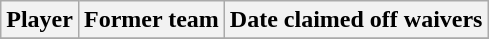<table class="wikitable">
<tr>
<th>Player</th>
<th>Former team</th>
<th>Date claimed off waivers</th>
</tr>
<tr>
</tr>
</table>
